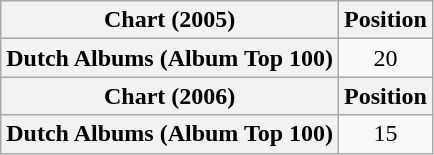<table class="wikitable plainrowheaders" style="text-align:center">
<tr>
<th scope="col">Chart (2005)</th>
<th scope="col">Position</th>
</tr>
<tr>
<th scope="row">Dutch Albums (Album Top 100)</th>
<td>20</td>
</tr>
<tr>
<th scope="col">Chart (2006)</th>
<th scope="col">Position</th>
</tr>
<tr>
<th scope="row">Dutch Albums (Album Top 100)</th>
<td>15</td>
</tr>
</table>
